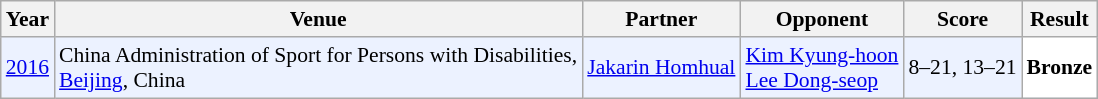<table class="sortable wikitable" style="font-size: 90%;">
<tr>
<th>Year</th>
<th>Venue</th>
<th>Partner</th>
<th>Opponent</th>
<th>Score</th>
<th>Result</th>
</tr>
<tr style="background:#ECF2FF">
<td align="center"><a href='#'>2016</a></td>
<td align="left">China Administration of Sport for Persons with Disabilities,<br><a href='#'>Beijing</a>, China</td>
<td align="left"> <a href='#'>Jakarin Homhual</a></td>
<td align="left"> <a href='#'>Kim Kyung-hoon</a><br> <a href='#'>Lee Dong-seop</a></td>
<td align="left">8–21, 13–21</td>
<td style="text-align:left; background:white"> <strong>Bronze</strong></td>
</tr>
</table>
